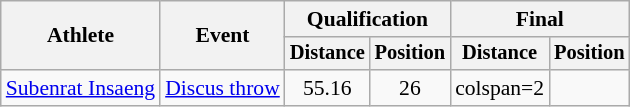<table class=wikitable style="font-size:90%">
<tr>
<th rowspan="2">Athlete</th>
<th rowspan="2">Event</th>
<th colspan="2">Qualification</th>
<th colspan="2">Final</th>
</tr>
<tr style="font-size:95%">
<th>Distance</th>
<th>Position</th>
<th>Distance</th>
<th>Position</th>
</tr>
<tr style=text-align:center>
<td style=text-align:left><a href='#'>Subenrat Insaeng</a></td>
<td style=text-align:left  rowspan=4><a href='#'>Discus throw</a></td>
<td>55.16</td>
<td>26</td>
<td>colspan=2 </td>
</tr>
</table>
